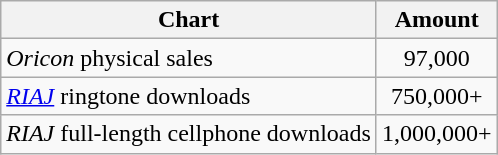<table class="wikitable">
<tr>
<th>Chart</th>
<th>Amount</th>
</tr>
<tr>
<td><em>Oricon</em> physical sales</td>
<td align="center">97,000</td>
</tr>
<tr>
<td><em><a href='#'>RIAJ</a></em> ringtone downloads</td>
<td align="center">750,000+</td>
</tr>
<tr>
<td><em>RIAJ</em> full-length cellphone downloads</td>
<td align="center">1,000,000+</td>
</tr>
</table>
